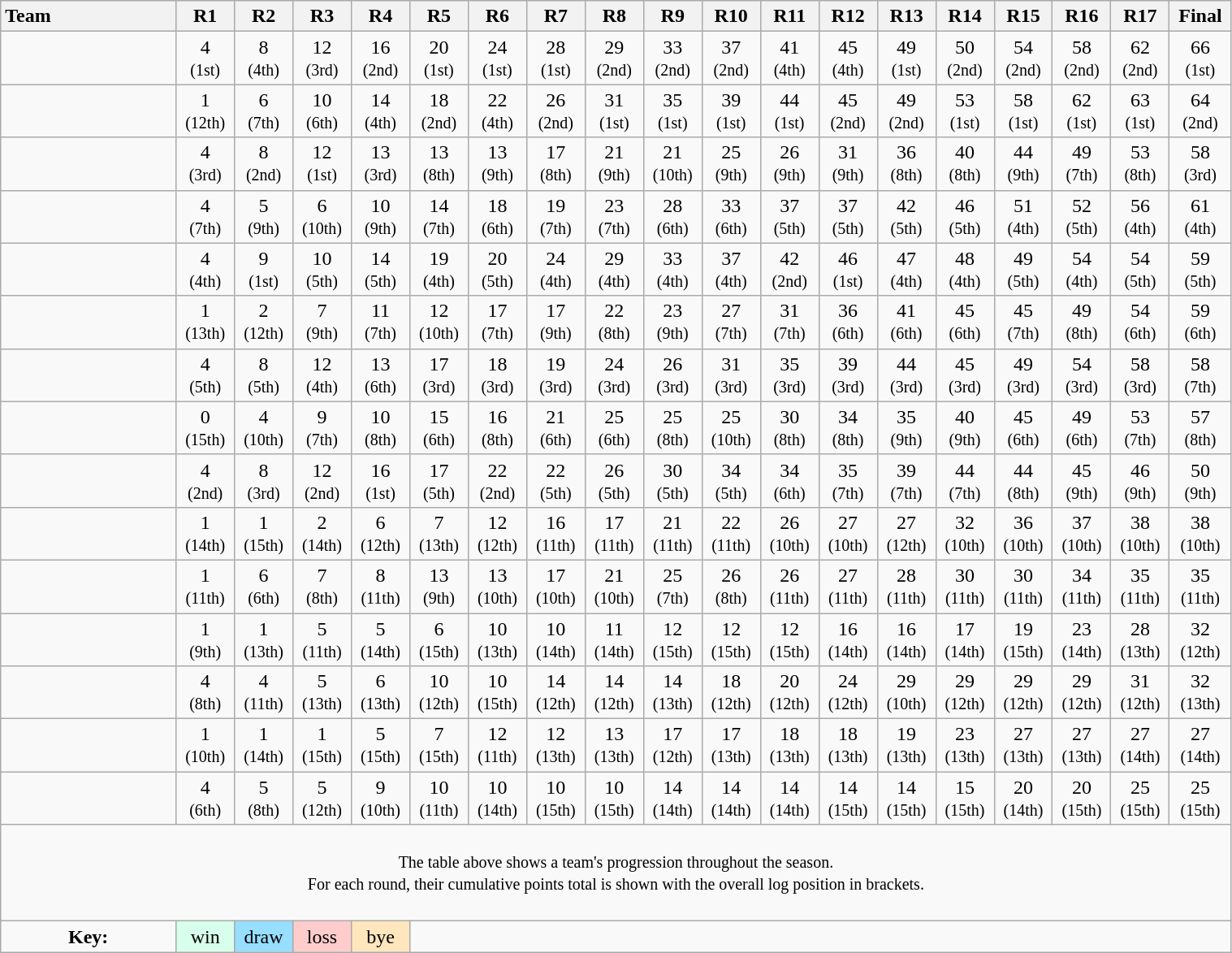<table class="wikitable collapsible" style="text-align:center;width:80%">
<tr>
<th style="text-align:left;width:12%">Team</th>
<th style="width:4%">R1</th>
<th style="width:4%">R2</th>
<th style="width:4%">R3</th>
<th style="width:4%">R4</th>
<th style="width:4%">R5</th>
<th style="width:4%">R6</th>
<th style="width:4%">R7</th>
<th style="width:4%">R8</th>
<th style="width:4%">R9</th>
<th style="width:4%">R10</th>
<th style="width:4%">R11</th>
<th style="width:4%">R12</th>
<th style="width:4%">R13</th>
<th style="width:4%">R14</th>
<th style="width:4%">R15</th>
<th style="width:4%">R16</th>
<th style="width:4%">R17</th>
<th style="width:4%">Final</th>
</tr>
<tr>
<td style="text-align:left"></td>
<td>4<br><small>(1st)</small></td>
<td>8<br><small>(4th)</small></td>
<td>12<br><small>(3rd)</small></td>
<td>16<br><small>(2nd)</small></td>
<td>20<br><small>(1st)</small></td>
<td>24<br><small>(1st)</small></td>
<td>28<br><small>(1st)</small></td>
<td>29<br><small>(2nd)</small></td>
<td>33<br><small>(2nd)</small></td>
<td>37<br><small>(2nd)</small></td>
<td>41<br><small>(4th)</small></td>
<td>45<br><small>(4th)</small></td>
<td>49<br><small>(1st)</small></td>
<td>50<br><small>(2nd)</small></td>
<td>54<br><small>(2nd)</small></td>
<td>58<br><small>(2nd)</small></td>
<td>62<br><small>(2nd)</small></td>
<td>66<br><small>(1st)</small></td>
</tr>
<tr>
<td style="text-align:left"></td>
<td>1<br><small>(12th)</small></td>
<td>6<br><small>(7th)</small></td>
<td>10<br><small>(6th)</small></td>
<td>14<br><small>(4th)</small></td>
<td>18<br><small>(2nd)</small></td>
<td>22<br><small>(4th)</small></td>
<td>26<br><small>(2nd)</small></td>
<td>31<br><small>(1st)</small></td>
<td>35<br><small>(1st)</small></td>
<td>39<br><small>(1st)</small></td>
<td>44<br><small>(1st)</small></td>
<td>45<br><small>(2nd)</small></td>
<td>49<br><small>(2nd)</small></td>
<td>53<br><small>(1st)</small></td>
<td>58<br><small>(1st)</small></td>
<td>62<br><small>(1st)</small></td>
<td>63<br><small>(1st)</small></td>
<td>64<br><small>(2nd)</small></td>
</tr>
<tr>
<td style="text-align:left"></td>
<td>4<br><small>(3rd)</small></td>
<td>8<br><small>(2nd)</small></td>
<td>12<br><small>(1st)</small></td>
<td>13<br><small>(3rd)</small></td>
<td>13<br><small>(8th)</small></td>
<td>13<br><small>(9th)</small></td>
<td>17<br><small>(8th)</small></td>
<td>21<br><small>(9th)</small></td>
<td>21<br><small>(10th)</small></td>
<td>25<br><small>(9th)</small></td>
<td>26<br><small>(9th)</small></td>
<td>31<br><small>(9th)</small></td>
<td>36<br><small>(8th)</small></td>
<td>40<br><small>(8th)</small></td>
<td>44<br><small>(9th)</small></td>
<td>49<br><small>(7th)</small></td>
<td>53<br><small>(8th)</small></td>
<td>58<br><small>(3rd)</small></td>
</tr>
<tr>
<td style="text-align:left"></td>
<td>4<br><small>(7th)</small></td>
<td>5<br><small>(9th)</small></td>
<td>6<br><small>(10th)</small></td>
<td>10<br><small>(9th)</small></td>
<td>14<br><small>(7th)</small></td>
<td>18<br><small>(6th)</small></td>
<td>19<br><small>(7th)</small></td>
<td>23<br><small>(7th)</small></td>
<td>28<br><small>(6th)</small></td>
<td>33<br><small>(6th)</small></td>
<td>37<br><small>(5th)</small></td>
<td>37<br><small>(5th)</small></td>
<td>42<br><small>(5th)</small></td>
<td>46<br><small>(5th)</small></td>
<td>51<br><small>(4th)</small></td>
<td>52<br><small>(5th)</small></td>
<td>56<br><small>(4th)</small></td>
<td>61<br><small>(4th)</small></td>
</tr>
<tr>
<td style="text-align:left"></td>
<td>4<br><small>(4th)</small></td>
<td>9<br><small>(1st)</small></td>
<td>10<br><small>(5th)</small></td>
<td>14<br><small>(5th)</small></td>
<td>19<br><small>(4th)</small></td>
<td>20<br><small>(5th)</small></td>
<td>24<br><small>(4th)</small></td>
<td>29<br><small>(4th)</small></td>
<td>33<br><small>(4th)</small></td>
<td>37<br><small>(4th)</small></td>
<td>42<br><small>(2nd)</small></td>
<td>46<br><small>(1st)</small></td>
<td>47<br><small>(4th)</small></td>
<td>48<br><small>(4th)</small></td>
<td>49<br><small>(5th)</small></td>
<td>54<br><small>(4th)</small></td>
<td>54<br><small>(5th)</small></td>
<td>59<br><small>(5th)</small></td>
</tr>
<tr>
<td style="text-align:left"></td>
<td>1<br><small>(13th)</small></td>
<td>2<br><small>(12th)</small></td>
<td>7<br><small>(9th)</small></td>
<td>11<br><small>(7th)</small></td>
<td>12<br><small>(10th)</small></td>
<td>17<br><small>(7th)</small></td>
<td>17<br><small>(9th)</small></td>
<td>22<br><small>(8th)</small></td>
<td>23<br><small>(9th)</small></td>
<td>27<br><small>(7th)</small></td>
<td>31<br><small>(7th)</small></td>
<td>36<br><small>(6th)</small></td>
<td>41<br><small>(6th)</small></td>
<td>45<br><small>(6th)</small></td>
<td>45<br><small>(7th)</small></td>
<td>49<br><small>(8th)</small></td>
<td>54<br><small>(6th)</small></td>
<td>59<br><small>(6th)</small></td>
</tr>
<tr>
<td style="text-align:left"></td>
<td>4<br><small>(5th)</small></td>
<td>8<br><small>(5th)</small></td>
<td>12<br><small>(4th)</small></td>
<td>13<br><small>(6th)</small></td>
<td>17<br><small>(3rd)</small></td>
<td>18<br><small>(3rd)</small></td>
<td>19<br><small>(3rd)</small></td>
<td>24<br><small>(3rd)</small></td>
<td>26<br><small>(3rd)</small></td>
<td>31<br><small>(3rd)</small></td>
<td>35<br><small>(3rd)</small></td>
<td>39<br><small>(3rd)</small></td>
<td>44<br><small>(3rd)</small></td>
<td>45<br><small>(3rd)</small></td>
<td>49<br><small>(3rd)</small></td>
<td>54<br><small>(3rd)</small></td>
<td>58<br><small>(3rd)</small></td>
<td>58<br><small>(7th)</small></td>
</tr>
<tr>
<td style="text-align:left"></td>
<td>0<br><small>(15th)</small></td>
<td>4<br><small>(10th)</small></td>
<td>9<br><small>(7th)</small></td>
<td>10<br><small>(8th)</small></td>
<td>15<br><small>(6th)</small></td>
<td>16<br><small>(8th)</small></td>
<td>21<br><small>(6th)</small></td>
<td>25<br><small>(6th)</small></td>
<td>25<br><small>(8th)</small></td>
<td>25<br><small>(10th)</small></td>
<td>30<br><small>(8th)</small></td>
<td>34<br><small>(8th)</small></td>
<td>35<br><small>(9th)</small></td>
<td>40<br><small>(9th)</small></td>
<td>45<br><small>(6th)</small></td>
<td>49<br><small>(6th)</small></td>
<td>53<br><small>(7th)</small></td>
<td>57<br><small>(8th)</small></td>
</tr>
<tr>
<td style="text-align:left"></td>
<td>4<br><small>(2nd)</small></td>
<td>8<br><small>(3rd)</small></td>
<td>12<br><small>(2nd)</small></td>
<td>16<br><small>(1st)</small></td>
<td>17<br><small>(5th)</small></td>
<td>22<br><small>(2nd)</small></td>
<td>22<br><small>(5th)</small></td>
<td>26<br><small>(5th)</small></td>
<td>30<br><small>(5th)</small></td>
<td>34<br><small>(5th)</small></td>
<td>34<br><small>(6th)</small></td>
<td>35<br><small>(7th)</small></td>
<td>39<br><small>(7th)</small></td>
<td>44<br><small>(7th)</small></td>
<td>44<br><small>(8th)</small></td>
<td>45<br><small>(9th)</small></td>
<td>46<br><small>(9th)</small></td>
<td>50<br><small>(9th)</small></td>
</tr>
<tr>
<td style="text-align:left"></td>
<td>1<br><small>(14th)</small></td>
<td>1<br><small>(15th)</small></td>
<td>2<br><small>(14th)</small></td>
<td>6<br><small>(12th)</small></td>
<td>7<br><small>(13th)</small></td>
<td>12<br><small>(12th)</small></td>
<td>16<br><small>(11th)</small></td>
<td>17<br><small>(11th)</small></td>
<td>21<br><small>(11th)</small></td>
<td>22<br><small>(11th)</small></td>
<td>26<br><small>(10th)</small></td>
<td>27<br><small>(10th)</small></td>
<td>27<br><small>(12th)</small></td>
<td>32<br><small>(10th)</small></td>
<td>36<br><small>(10th)</small></td>
<td>37<br><small>(10th)</small></td>
<td>38<br><small>(10th)</small></td>
<td>38<br><small>(10th)</small></td>
</tr>
<tr>
<td style="text-align:left"></td>
<td>1<br><small>(11th)</small></td>
<td>6<br><small>(6th)</small></td>
<td>7<br><small>(8th)</small></td>
<td>8<br><small>(11th)</small></td>
<td>13<br><small>(9th)</small></td>
<td>13<br><small>(10th)</small></td>
<td>17<br><small>(10th)</small></td>
<td>21<br><small>(10th)</small></td>
<td>25<br><small>(7th)</small></td>
<td>26<br><small>(8th)</small></td>
<td>26<br><small>(11th)</small></td>
<td>27<br><small>(11th)</small></td>
<td>28<br><small>(11th)</small></td>
<td>30<br><small>(11th)</small></td>
<td>30<br><small>(11th)</small></td>
<td>34<br><small>(11th)</small></td>
<td>35<br><small>(11th)</small></td>
<td>35<br><small>(11th)</small></td>
</tr>
<tr>
<td style="text-align:left"></td>
<td>1<br><small>(9th)</small></td>
<td>1<br><small>(13th)</small></td>
<td>5<br><small>(11th)</small></td>
<td>5<br><small>(14th)</small></td>
<td>6<br><small>(15th)</small></td>
<td>10<br><small>(13th)</small></td>
<td>10<br><small>(14th)</small></td>
<td>11<br><small>(14th)</small></td>
<td>12<br><small>(15th)</small></td>
<td>12<br><small>(15th)</small></td>
<td>12<br><small>(15th)</small></td>
<td>16<br><small>(14th)</small></td>
<td>16<br><small>(14th)</small></td>
<td>17<br><small>(14th)</small></td>
<td>19<br><small>(15th)</small></td>
<td>23<br><small>(14th)</small></td>
<td>28<br><small>(13th)</small></td>
<td>32<br><small>(12th)</small></td>
</tr>
<tr>
<td style="text-align:left"></td>
<td>4<br><small>(8th)</small></td>
<td>4<br><small>(11th)</small></td>
<td>5<br><small>(13th)</small></td>
<td>6<br><small>(13th)</small></td>
<td>10<br><small>(12th)</small></td>
<td>10<br><small>(15th)</small></td>
<td>14<br><small>(12th)</small></td>
<td>14<br><small>(12th)</small></td>
<td>14<br><small>(13th)</small></td>
<td>18<br><small>(12th)</small></td>
<td>20<br><small>(12th)</small></td>
<td>24<br><small>(12th)</small></td>
<td>29<br><small>(10th)</small></td>
<td>29<br><small>(12th)</small></td>
<td>29<br><small>(12th)</small></td>
<td>29<br><small>(12th)</small></td>
<td>31<br><small>(12th)</small></td>
<td>32<br><small>(13th)</small></td>
</tr>
<tr>
<td style="text-align:left"></td>
<td>1<br><small>(10th)</small></td>
<td>1<br><small>(14th)</small></td>
<td>1<br><small>(15th)</small></td>
<td>5<br><small>(15th)</small></td>
<td>7<br><small>(15th)</small></td>
<td>12<br><small>(11th)</small></td>
<td>12<br><small>(13th)</small></td>
<td>13<br><small>(13th)</small></td>
<td>17<br><small>(12th)</small></td>
<td>17<br><small>(13th)</small></td>
<td>18<br><small>(13th)</small></td>
<td>18<br><small>(13th)</small></td>
<td>19<br><small>(13th)</small></td>
<td>23<br><small>(13th)</small></td>
<td>27<br><small>(13th)</small></td>
<td>27<br><small>(13th)</small></td>
<td>27<br><small>(14th)</small></td>
<td>27<br><small>(14th)</small></td>
</tr>
<tr>
<td style="text-align:left"></td>
<td>4<br><small>(6th)</small></td>
<td>5<br><small>(8th)</small></td>
<td>5<br><small>(12th)</small></td>
<td>9<br><small>(10th)</small></td>
<td>10<br><small>(11th)</small></td>
<td>10<br><small>(14th)</small></td>
<td>10<br><small>(15th)</small></td>
<td>10<br><small>(15th)</small></td>
<td>14<br><small>(14th)</small></td>
<td>14<br><small>(14th)</small></td>
<td>14<br><small>(14th)</small></td>
<td>14<br><small>(15th)</small></td>
<td>14<br><small>(15th)</small></td>
<td>15<br><small>(15th)</small></td>
<td>20<br><small>(14th)</small></td>
<td>20<br><small>(15th)</small></td>
<td>25<br><small>(15th)</small></td>
<td>25<br><small>(15th)</small></td>
</tr>
<tr>
<td colspan="100%" style="text-align:center;"><br><small>The table above shows a team's progression throughout the season.<br>For each round, their cumulative points total is shown with the overall log position in brackets.<br><br></small></td>
</tr>
<tr>
<td><strong>Key:</strong></td>
<td style="background:#D8FFEB">win</td>
<td style="background:#97DEFF">draw</td>
<td style="background:#FFCCCC">loss</td>
<td style="background:#FFE6BD">bye</td>
<td colspan=14></td>
</tr>
</table>
